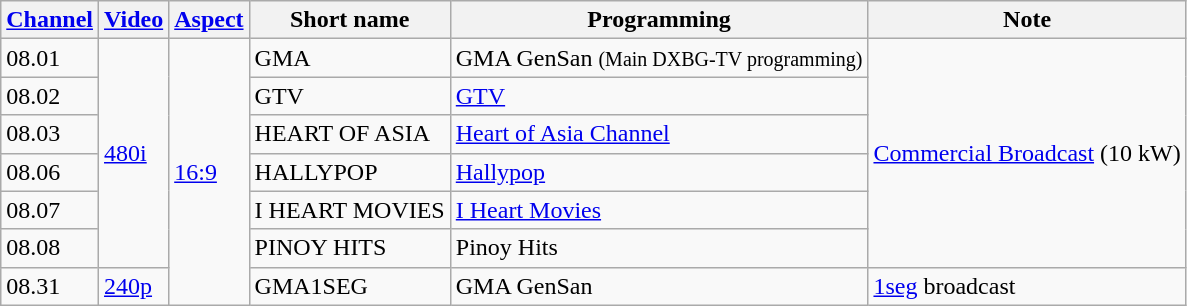<table class="wikitable">
<tr>
<th><a href='#'>Channel</a></th>
<th><a href='#'>Video</a></th>
<th><a href='#'>Aspect</a></th>
<th>Short name</th>
<th>Programming</th>
<th>Note</th>
</tr>
<tr>
<td>08.01</td>
<td rowspan="6"><a href='#'>480i</a></td>
<td rowspan="7"><a href='#'>16:9</a></td>
<td>GMA</td>
<td>GMA GenSan <small>(Main DXBG-TV programming)</small></td>
<td rowspan="6"><a href='#'>Commercial Broadcast</a> (10 kW)</td>
</tr>
<tr>
<td>08.02</td>
<td>GTV</td>
<td><a href='#'>GTV</a></td>
</tr>
<tr>
<td>08.03</td>
<td>HEART OF ASIA</td>
<td><a href='#'>Heart of Asia Channel</a></td>
</tr>
<tr>
<td>08.06</td>
<td>HALLYPOP</td>
<td><a href='#'>Hallypop</a></td>
</tr>
<tr>
<td>08.07</td>
<td>I HEART MOVIES</td>
<td><a href='#'>I Heart Movies</a></td>
</tr>
<tr>
<td>08.08</td>
<td>PINOY HITS</td>
<td>Pinoy Hits</td>
</tr>
<tr>
<td>08.31</td>
<td><a href='#'>240p</a></td>
<td>GMA1SEG</td>
<td>GMA GenSan</td>
<td><a href='#'>1seg</a> broadcast</td>
</tr>
</table>
